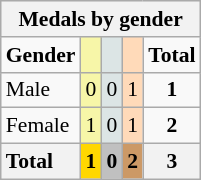<table class="wikitable" style="text-align:center;font-size:90%">
<tr style="background:#efefef;">
<th colspan=7><strong>Medals by gender</strong></th>
</tr>
<tr>
<td><strong>Gender</strong></td>
<td bgcolor=#f7f6a8></td>
<td bgcolor=#dce5e5></td>
<td bgcolor=#ffdab9></td>
<td><strong>Total</strong></td>
</tr>
<tr>
<td style="text-align:left;">Male</td>
<td style="background:#F7F6A8;">0</td>
<td style="background:#DCE5E5;">0</td>
<td style="background:#FFDAB9;">1</td>
<td><strong>1</strong></td>
</tr>
<tr>
<td style="text-align:left;">Female</td>
<td style="background:#F7F6A8;">1</td>
<td style="background:#DCE5E5;">0</td>
<td style="background:#FFDAB9;">1</td>
<td><strong>2</strong></td>
</tr>
<tr>
<th style="text-align:left;"><strong>Total</strong></th>
<th style="background:gold;"><strong>1</strong></th>
<th style="background:silver;"><strong>0</strong></th>
<th style="background:#c96;"><strong>2</strong></th>
<th><strong>3</strong></th>
</tr>
</table>
